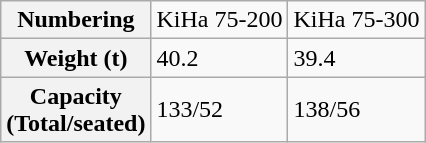<table class="wikitable">
<tr>
<th>Numbering</th>
<td>KiHa 75-200</td>
<td>KiHa 75-300</td>
</tr>
<tr>
<th>Weight (t)</th>
<td>40.2</td>
<td>39.4</td>
</tr>
<tr>
<th>Capacity<br>(Total/seated)</th>
<td>133/52</td>
<td>138/56</td>
</tr>
</table>
